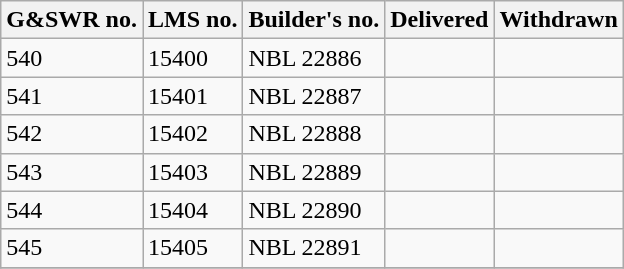<table class="wikitable sortable">
<tr>
<th>G&SWR no.</th>
<th>LMS no.</th>
<th>Builder's no.</th>
<th>Delivered</th>
<th>Withdrawn</th>
</tr>
<tr>
<td>540</td>
<td>15400</td>
<td>NBL 22886</td>
<td></td>
<td></td>
</tr>
<tr>
<td>541</td>
<td>15401</td>
<td>NBL 22887</td>
<td></td>
<td></td>
</tr>
<tr>
<td>542</td>
<td>15402</td>
<td>NBL 22888</td>
<td></td>
<td></td>
</tr>
<tr>
<td>543</td>
<td>15403</td>
<td>NBL 22889</td>
<td></td>
<td></td>
</tr>
<tr>
<td>544</td>
<td>15404</td>
<td>NBL 22890</td>
<td></td>
<td></td>
</tr>
<tr>
<td>545</td>
<td>15405</td>
<td>NBL 22891</td>
<td></td>
<td></td>
</tr>
<tr>
</tr>
</table>
